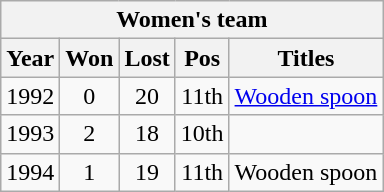<table class="wikitable sortable" style="text-align:center">
<tr>
<th colspan="5">Women's team</th>
</tr>
<tr>
<th>Year</th>
<th>Won</th>
<th>Lost</th>
<th>Pos</th>
<th>Titles</th>
</tr>
<tr>
<td>1992</td>
<td>0</td>
<td>20</td>
<td>11th</td>
<td><a href='#'>Wooden spoon</a></td>
</tr>
<tr>
<td>1993</td>
<td>2</td>
<td>18</td>
<td>10th</td>
<td></td>
</tr>
<tr>
<td>1994</td>
<td>1</td>
<td>19</td>
<td>11th</td>
<td>Wooden spoon</td>
</tr>
</table>
